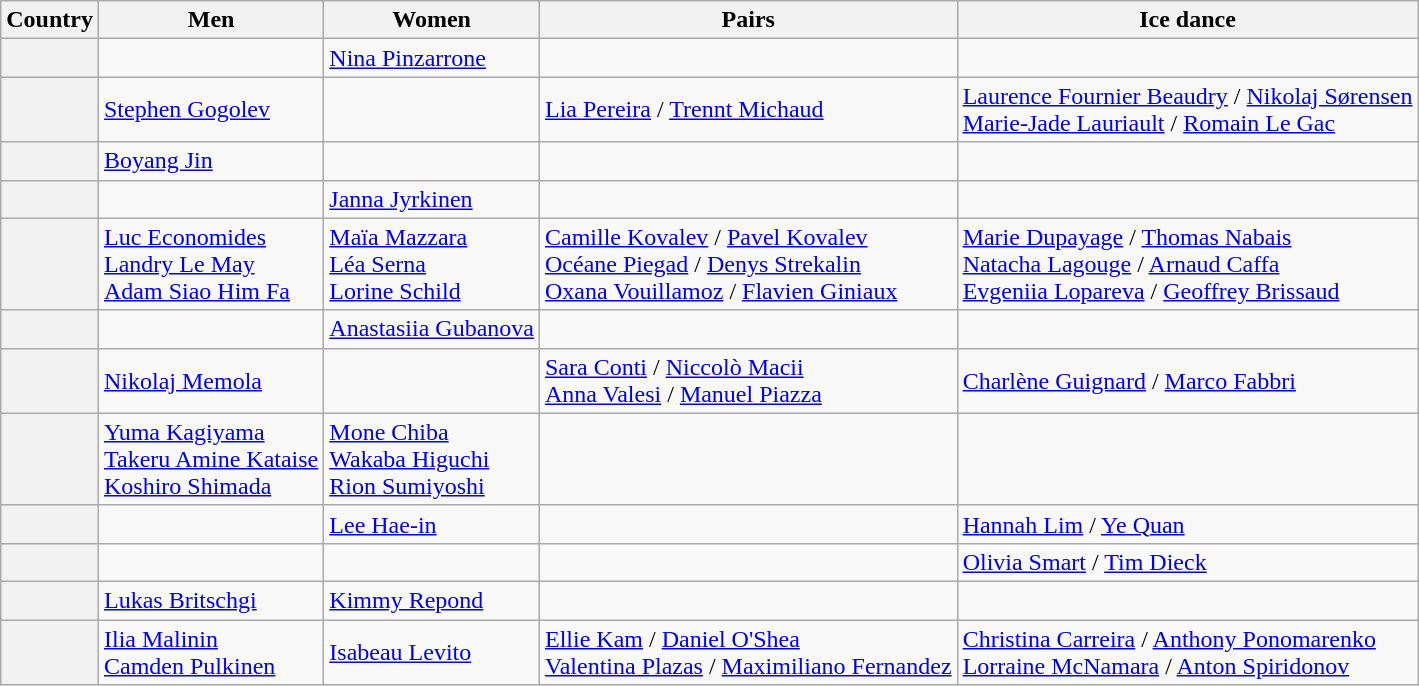<table class="wikitable unsortable" style="text-align:left;">
<tr>
<th scope="col">Country</th>
<th scope="col">Men</th>
<th scope="col">Women</th>
<th scope="col">Pairs</th>
<th scope="col">Ice dance</th>
</tr>
<tr>
<th scope="row" style="text-align:left"></th>
<td></td>
<td><a href='#'>Nina Pinzarrone</a></td>
<td></td>
<td></td>
</tr>
<tr>
<th scope="row" style="text-align:left"></th>
<td><a href='#'>Stephen Gogolev</a></td>
<td></td>
<td><a href='#'>Lia Pereira</a> / <a href='#'>Trennt Michaud</a></td>
<td><a href='#'>Laurence Fournier Beaudry</a> / <a href='#'>Nikolaj Sørensen</a><br><a href='#'>Marie-Jade Lauriault</a> / <a href='#'>Romain Le Gac</a></td>
</tr>
<tr>
<th scope="row" style="text-align:left"></th>
<td><a href='#'>Boyang Jin</a></td>
<td></td>
<td></td>
<td></td>
</tr>
<tr>
<th scope="row" style="text-align:left"></th>
<td></td>
<td><a href='#'>Janna Jyrkinen</a></td>
<td></td>
<td></td>
</tr>
<tr>
<th scope="row" style="text-align:left"></th>
<td><a href='#'>Luc Economides</a><br><a href='#'>Landry Le May</a><br><a href='#'>Adam Siao Him Fa</a></td>
<td><a href='#'>Maïa Mazzara</a><br><a href='#'>Léa Serna</a><br><a href='#'>Lorine Schild</a></td>
<td><a href='#'>Camille Kovalev</a> / <a href='#'>Pavel Kovalev</a><br><a href='#'>Océane Piegad</a> / <a href='#'>Denys Strekalin</a><br><a href='#'>Oxana Vouillamoz</a> / <a href='#'>Flavien Giniaux</a></td>
<td><a href='#'>Marie Dupayage</a> / <a href='#'>Thomas Nabais</a><br><a href='#'>Natacha Lagouge</a> / <a href='#'>Arnaud Caffa</a><br><a href='#'>Evgeniia Lopareva</a> / <a href='#'>Geoffrey Brissaud</a></td>
</tr>
<tr>
<th scope="row" style="text-align:left"></th>
<td></td>
<td><a href='#'>Anastasiia Gubanova</a></td>
<td></td>
<td></td>
</tr>
<tr>
<th scope="row" style="text-align:left"></th>
<td><a href='#'>Nikolaj Memola</a></td>
<td></td>
<td><a href='#'>Sara Conti</a> / <a href='#'>Niccolò Macii</a><br><a href='#'>Anna Valesi</a> / <a href='#'>Manuel Piazza</a></td>
<td><a href='#'>Charlène Guignard</a> / <a href='#'>Marco Fabbri</a></td>
</tr>
<tr>
<th scope="row" style="text-align:left"></th>
<td><a href='#'>Yuma Kagiyama</a><br><a href='#'>Takeru Amine Kataise</a><br><a href='#'>Koshiro Shimada</a></td>
<td><a href='#'>Mone Chiba</a><br><a href='#'>Wakaba Higuchi</a><br><a href='#'>Rion Sumiyoshi</a></td>
<td></td>
<td></td>
</tr>
<tr>
<th scope="row" style="text-align:left"></th>
<td></td>
<td><a href='#'>Lee Hae-in</a></td>
<td></td>
<td><a href='#'>Hannah Lim</a> / <a href='#'>Ye Quan</a></td>
</tr>
<tr>
<th scope="row" style="text-align:left"></th>
<td></td>
<td></td>
<td></td>
<td><a href='#'>Olivia Smart</a> / <a href='#'>Tim Dieck</a></td>
</tr>
<tr>
<th scope="row" style="text-align:left"></th>
<td><a href='#'>Lukas Britschgi</a></td>
<td><a href='#'>Kimmy Repond</a></td>
<td></td>
<td></td>
</tr>
<tr>
<th scope="row" style="text-align:left"></th>
<td><a href='#'>Ilia Malinin</a><br><a href='#'>Camden Pulkinen</a></td>
<td><a href='#'>Isabeau Levito</a></td>
<td><a href='#'>Ellie Kam</a> / <a href='#'>Daniel O'Shea</a><br><a href='#'>Valentina Plazas</a> / <a href='#'>Maximiliano Fernandez</a></td>
<td><a href='#'>Christina Carreira</a> / <a href='#'>Anthony Ponomarenko</a><br><a href='#'>Lorraine McNamara</a> / <a href='#'>Anton Spiridonov</a></td>
</tr>
</table>
